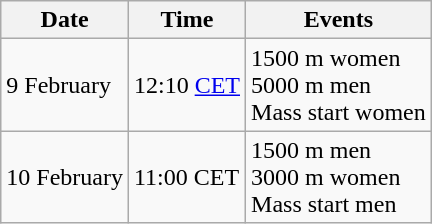<table class="wikitable" border="1">
<tr>
<th>Date</th>
<th>Time</th>
<th>Events</th>
</tr>
<tr>
<td>9 February</td>
<td>12:10 <a href='#'>CET</a></td>
<td>1500 m women<br>5000 m men<br>Mass start women</td>
</tr>
<tr>
<td>10 February</td>
<td>11:00 CET</td>
<td>1500 m men<br>3000 m women<br>Mass start men</td>
</tr>
</table>
